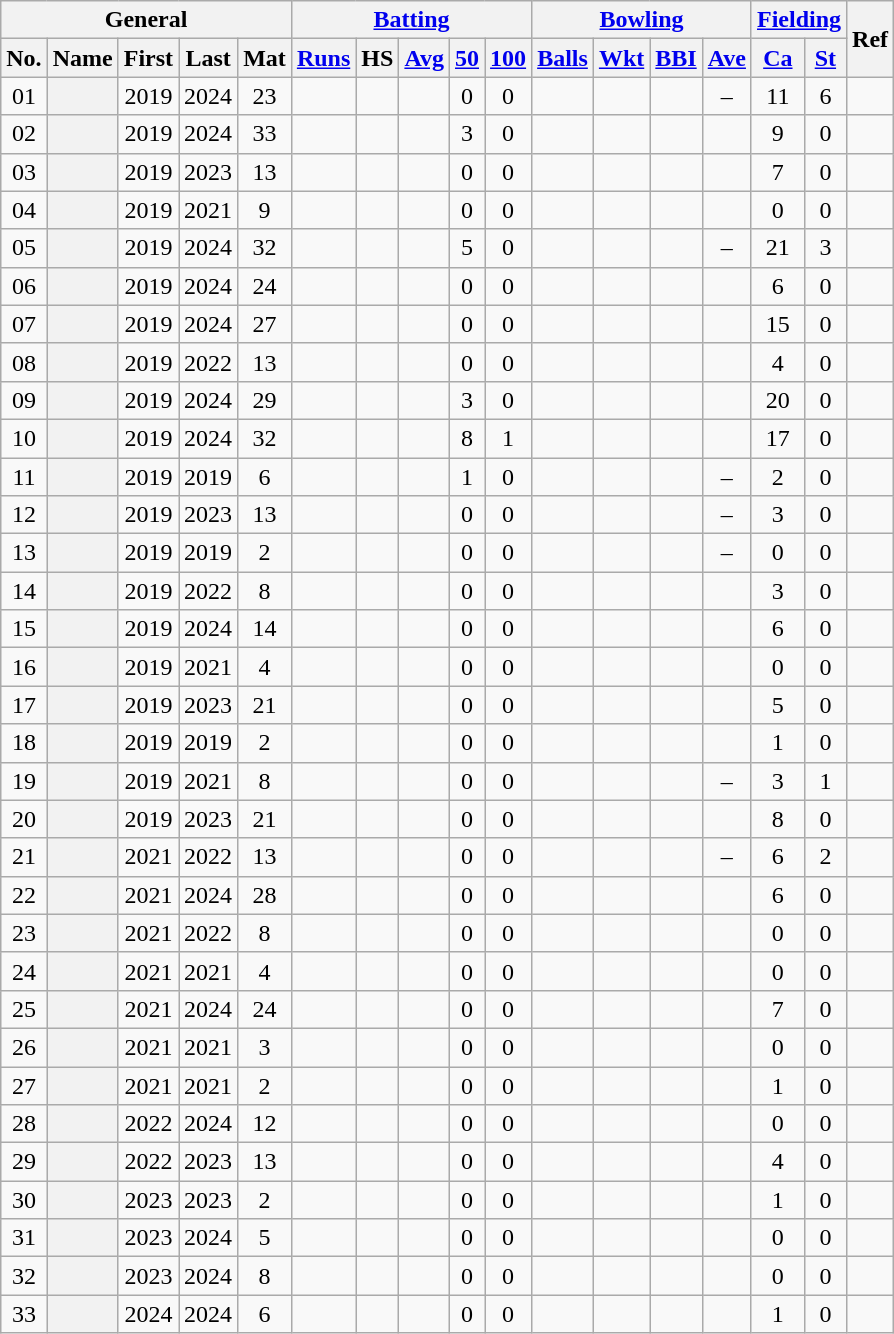<table class="wikitable plainrowheaders sortable">
<tr align="center">
<th scope="col" colspan=5 class="unsortable">General</th>
<th scope="col" colspan=5 class="unsortable"><a href='#'>Batting</a></th>
<th scope="col" colspan=4 class="unsortable"><a href='#'>Bowling</a></th>
<th scope="col" colspan=2 class="unsortable"><a href='#'>Fielding</a></th>
<th scope="col" rowspan=2 class="unsortable">Ref</th>
</tr>
<tr align="center">
<th scope="col">No.</th>
<th scope="col">Name</th>
<th scope="col">First</th>
<th scope="col">Last</th>
<th scope="col">Mat</th>
<th scope="col"><a href='#'>Runs</a></th>
<th scope="col">HS</th>
<th scope="col"><a href='#'>Avg</a></th>
<th scope="col"><a href='#'>50</a></th>
<th scope="col"><a href='#'>100</a></th>
<th scope="col"><a href='#'>Balls</a></th>
<th scope="col"><a href='#'>Wkt</a></th>
<th scope="col"><a href='#'>BBI</a></th>
<th scope="col"><a href='#'>Ave</a></th>
<th scope="col"><a href='#'>Ca</a></th>
<th scope="col"><a href='#'>St</a></th>
</tr>
<tr align="center">
<td><span>0</span>1</td>
<th scope="row" align="left"></th>
<td>2019</td>
<td>2024</td>
<td>23</td>
<td></td>
<td></td>
<td></td>
<td>0</td>
<td>0</td>
<td></td>
<td></td>
<td></td>
<td>–</td>
<td>11</td>
<td>6</td>
<td></td>
</tr>
<tr align="center">
<td><span>0</span>2</td>
<th scope="row" align="left"></th>
<td>2019</td>
<td>2024</td>
<td>33</td>
<td></td>
<td></td>
<td></td>
<td>3</td>
<td>0</td>
<td></td>
<td></td>
<td></td>
<td></td>
<td>9</td>
<td>0</td>
<td></td>
</tr>
<tr align="center">
<td><span>0</span>3</td>
<th scope="row" align="left"></th>
<td>2019</td>
<td>2023</td>
<td>13</td>
<td></td>
<td></td>
<td></td>
<td>0</td>
<td>0</td>
<td></td>
<td></td>
<td></td>
<td></td>
<td>7</td>
<td>0</td>
<td></td>
</tr>
<tr align="center">
<td><span>0</span>4</td>
<th scope="row" align="left"></th>
<td>2019</td>
<td>2021</td>
<td>9</td>
<td></td>
<td></td>
<td></td>
<td>0</td>
<td>0</td>
<td></td>
<td></td>
<td></td>
<td></td>
<td>0</td>
<td>0</td>
<td></td>
</tr>
<tr align="center">
<td><span>0</span>5</td>
<th scope="row" align="left"></th>
<td>2019</td>
<td>2024</td>
<td>32</td>
<td></td>
<td></td>
<td></td>
<td>5</td>
<td>0</td>
<td></td>
<td></td>
<td></td>
<td>–</td>
<td>21</td>
<td>3</td>
<td></td>
</tr>
<tr align="center">
<td><span>0</span>6</td>
<th scope="row" align="left"></th>
<td>2019</td>
<td>2024</td>
<td>24</td>
<td></td>
<td></td>
<td></td>
<td>0</td>
<td>0</td>
<td></td>
<td></td>
<td></td>
<td></td>
<td>6</td>
<td>0</td>
<td></td>
</tr>
<tr align="center">
<td><span>0</span>7</td>
<th scope="row" align="left"></th>
<td>2019</td>
<td>2024</td>
<td>27</td>
<td></td>
<td></td>
<td></td>
<td>0</td>
<td>0</td>
<td></td>
<td></td>
<td></td>
<td></td>
<td>15</td>
<td>0</td>
<td></td>
</tr>
<tr align="center">
<td><span>0</span>8</td>
<th scope="row" align="left"></th>
<td>2019</td>
<td>2022</td>
<td>13</td>
<td></td>
<td></td>
<td></td>
<td>0</td>
<td>0</td>
<td></td>
<td></td>
<td></td>
<td></td>
<td>4</td>
<td>0</td>
<td></td>
</tr>
<tr align="center">
<td><span>0</span>9</td>
<th scope="row" align="left"></th>
<td>2019</td>
<td>2024</td>
<td>29</td>
<td></td>
<td></td>
<td></td>
<td>3</td>
<td>0</td>
<td></td>
<td></td>
<td></td>
<td></td>
<td>20</td>
<td>0</td>
<td></td>
</tr>
<tr align="center">
<td>10</td>
<th scope="row" align="left"></th>
<td>2019</td>
<td>2024</td>
<td>32</td>
<td></td>
<td></td>
<td></td>
<td>8</td>
<td>1</td>
<td></td>
<td></td>
<td></td>
<td></td>
<td>17</td>
<td>0</td>
<td></td>
</tr>
<tr align="center">
<td>11</td>
<th scope="row" align="left"></th>
<td>2019</td>
<td>2019</td>
<td>6</td>
<td></td>
<td></td>
<td></td>
<td>1</td>
<td>0</td>
<td></td>
<td></td>
<td></td>
<td>–</td>
<td>2</td>
<td>0</td>
<td></td>
</tr>
<tr align="center">
<td>12</td>
<th scope="row" align="left"></th>
<td>2019</td>
<td>2023</td>
<td>13</td>
<td></td>
<td></td>
<td></td>
<td>0</td>
<td>0</td>
<td></td>
<td></td>
<td></td>
<td>–</td>
<td>3</td>
<td>0</td>
<td></td>
</tr>
<tr align="center">
<td>13</td>
<th scope="row" align="left"></th>
<td>2019</td>
<td>2019</td>
<td>2</td>
<td></td>
<td></td>
<td></td>
<td>0</td>
<td>0</td>
<td></td>
<td></td>
<td></td>
<td>–</td>
<td>0</td>
<td>0</td>
<td></td>
</tr>
<tr align="center">
<td>14</td>
<th scope="row" align="left"></th>
<td>2019</td>
<td>2022</td>
<td>8</td>
<td></td>
<td></td>
<td></td>
<td>0</td>
<td>0</td>
<td></td>
<td></td>
<td></td>
<td></td>
<td>3</td>
<td>0</td>
<td></td>
</tr>
<tr align="center">
<td>15</td>
<th scope="row" align="left"></th>
<td>2019</td>
<td>2024</td>
<td>14</td>
<td></td>
<td></td>
<td></td>
<td>0</td>
<td>0</td>
<td></td>
<td></td>
<td></td>
<td></td>
<td>6</td>
<td>0</td>
<td></td>
</tr>
<tr align="center">
<td>16</td>
<th scope="row" align="left"></th>
<td>2019</td>
<td>2021</td>
<td>4</td>
<td></td>
<td></td>
<td></td>
<td>0</td>
<td>0</td>
<td></td>
<td></td>
<td></td>
<td></td>
<td>0</td>
<td>0</td>
<td></td>
</tr>
<tr align="center">
<td>17</td>
<th scope="row" align="left"></th>
<td>2019</td>
<td>2023</td>
<td>21</td>
<td></td>
<td></td>
<td></td>
<td>0</td>
<td>0</td>
<td></td>
<td></td>
<td></td>
<td></td>
<td>5</td>
<td>0</td>
<td></td>
</tr>
<tr align="center">
<td>18</td>
<th scope="row" align="left"></th>
<td>2019</td>
<td>2019</td>
<td>2</td>
<td></td>
<td></td>
<td></td>
<td>0</td>
<td>0</td>
<td></td>
<td></td>
<td></td>
<td></td>
<td>1</td>
<td>0</td>
<td></td>
</tr>
<tr align="center">
<td>19</td>
<th scope="row" align="left"></th>
<td>2019</td>
<td>2021</td>
<td>8</td>
<td></td>
<td></td>
<td></td>
<td>0</td>
<td>0</td>
<td></td>
<td></td>
<td></td>
<td>–</td>
<td>3</td>
<td>1</td>
<td></td>
</tr>
<tr align="center">
<td>20</td>
<th scope="row" align="left"></th>
<td>2019</td>
<td>2023</td>
<td>21</td>
<td></td>
<td></td>
<td></td>
<td>0</td>
<td>0</td>
<td></td>
<td></td>
<td></td>
<td></td>
<td>8</td>
<td>0</td>
<td></td>
</tr>
<tr align="center">
<td>21</td>
<th scope="row" align="left"></th>
<td>2021</td>
<td>2022</td>
<td>13</td>
<td></td>
<td></td>
<td></td>
<td>0</td>
<td>0</td>
<td></td>
<td></td>
<td></td>
<td>–</td>
<td>6</td>
<td>2</td>
<td></td>
</tr>
<tr align="center">
<td>22</td>
<th scope="row" align="left"></th>
<td>2021</td>
<td>2024</td>
<td>28</td>
<td></td>
<td></td>
<td></td>
<td>0</td>
<td>0</td>
<td></td>
<td></td>
<td></td>
<td></td>
<td>6</td>
<td>0</td>
<td></td>
</tr>
<tr align="center">
<td>23</td>
<th scope="row" align="left"></th>
<td>2021</td>
<td>2022</td>
<td>8</td>
<td></td>
<td></td>
<td></td>
<td>0</td>
<td>0</td>
<td></td>
<td></td>
<td></td>
<td></td>
<td>0</td>
<td>0</td>
<td></td>
</tr>
<tr align="center">
<td>24</td>
<th scope="row" align="left"></th>
<td>2021</td>
<td>2021</td>
<td>4</td>
<td></td>
<td></td>
<td></td>
<td>0</td>
<td>0</td>
<td></td>
<td></td>
<td></td>
<td></td>
<td>0</td>
<td>0</td>
<td></td>
</tr>
<tr align="center">
<td>25</td>
<th scope="row" align="left"></th>
<td>2021</td>
<td>2024</td>
<td>24</td>
<td></td>
<td></td>
<td></td>
<td>0</td>
<td>0</td>
<td></td>
<td></td>
<td></td>
<td></td>
<td>7</td>
<td>0</td>
<td></td>
</tr>
<tr align="center">
<td>26</td>
<th scope="row" align="left"></th>
<td>2021</td>
<td>2021</td>
<td>3</td>
<td></td>
<td></td>
<td></td>
<td>0</td>
<td>0</td>
<td></td>
<td></td>
<td></td>
<td></td>
<td>0</td>
<td>0</td>
<td></td>
</tr>
<tr align="center">
<td>27</td>
<th scope="row" align="left"></th>
<td>2021</td>
<td>2021</td>
<td>2</td>
<td></td>
<td></td>
<td></td>
<td>0</td>
<td>0</td>
<td></td>
<td></td>
<td></td>
<td></td>
<td>1</td>
<td>0</td>
<td></td>
</tr>
<tr align="center">
<td>28</td>
<th scope="row" align="left"></th>
<td>2022</td>
<td>2024</td>
<td>12</td>
<td></td>
<td></td>
<td></td>
<td>0</td>
<td>0</td>
<td></td>
<td></td>
<td></td>
<td></td>
<td>0</td>
<td>0</td>
<td></td>
</tr>
<tr align="center">
<td>29</td>
<th scope="row" align="left"></th>
<td>2022</td>
<td>2023</td>
<td>13</td>
<td></td>
<td></td>
<td></td>
<td>0</td>
<td>0</td>
<td></td>
<td></td>
<td></td>
<td></td>
<td>4</td>
<td>0</td>
<td></td>
</tr>
<tr align="center">
<td>30</td>
<th scope="row" align="left"></th>
<td>2023</td>
<td>2023</td>
<td>2</td>
<td></td>
<td></td>
<td></td>
<td>0</td>
<td>0</td>
<td></td>
<td></td>
<td></td>
<td></td>
<td>1</td>
<td>0</td>
<td></td>
</tr>
<tr align="center">
<td>31</td>
<th scope="row" align="left"></th>
<td>2023</td>
<td>2024</td>
<td>5</td>
<td></td>
<td></td>
<td></td>
<td>0</td>
<td>0</td>
<td></td>
<td></td>
<td></td>
<td></td>
<td>0</td>
<td>0</td>
<td></td>
</tr>
<tr align="center">
<td>32</td>
<th scope="row" align="left"></th>
<td>2023</td>
<td>2024</td>
<td>8</td>
<td></td>
<td></td>
<td></td>
<td>0</td>
<td>0</td>
<td></td>
<td></td>
<td></td>
<td></td>
<td>0</td>
<td>0</td>
<td></td>
</tr>
<tr align="center">
<td>33</td>
<th scope="row" align="left"></th>
<td>2024</td>
<td>2024</td>
<td>6</td>
<td></td>
<td></td>
<td></td>
<td>0</td>
<td>0</td>
<td></td>
<td></td>
<td></td>
<td></td>
<td>1</td>
<td>0</td>
<td></td>
</tr>
</table>
